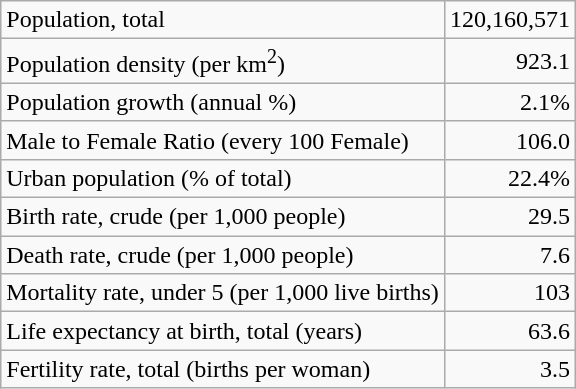<table class="wikitable">
<tr>
<td>Population, total</td>
<td style="text-align: right;">120,160,571</td>
</tr>
<tr>
<td>Population density (per km<sup>2</sup>)</td>
<td style="text-align: right;">923.1</td>
</tr>
<tr>
<td>Population growth (annual %)</td>
<td style="text-align: right;">2.1%</td>
</tr>
<tr>
<td>Male to Female Ratio (every 100 Female)</td>
<td style="text-align: right;">106.0</td>
</tr>
<tr>
<td>Urban population (% of total)</td>
<td style="text-align: right;">22.4%</td>
</tr>
<tr>
<td>Birth rate, crude (per 1,000 people)</td>
<td style="text-align: right;">29.5</td>
</tr>
<tr>
<td>Death rate, crude (per 1,000 people)</td>
<td style="text-align: right;">7.6</td>
</tr>
<tr>
<td>Mortality rate, under 5 (per 1,000 live births)</td>
<td style="text-align: right;">103</td>
</tr>
<tr>
<td>Life expectancy at birth, total (years)</td>
<td style="text-align: right;">63.6</td>
</tr>
<tr>
<td>Fertility rate, total (births per woman)</td>
<td style="text-align: right;">3.5</td>
</tr>
</table>
